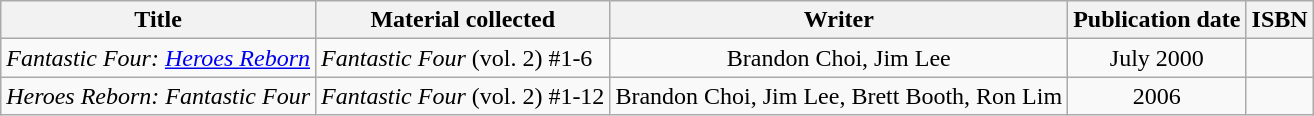<table class="wikitable">
<tr>
<th>Title</th>
<th>Material collected</th>
<th>Writer</th>
<th>Publication date</th>
<th>ISBN</th>
</tr>
<tr>
<td><em>Fantastic Four: <a href='#'>Heroes Reborn</a></em></td>
<td><em>Fantastic Four</em> (vol. 2) #1-6</td>
<td align="center">Brandon Choi, Jim Lee</td>
<td align="center">July 2000</td>
<td></td>
</tr>
<tr>
<td><em>Heroes Reborn: Fantastic Four</em></td>
<td><em>Fantastic Four</em> (vol. 2) #1-12</td>
<td align="center">Brandon Choi, Jim Lee, Brett Booth, Ron Lim</td>
<td align="center">2006</td>
<td></td>
</tr>
</table>
